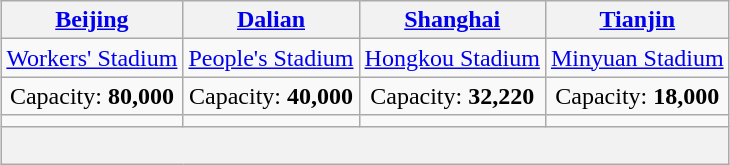<table class="wikitable" style="text-align:center;margin:1em auto;">
<tr>
<th><a href='#'>Beijing</a></th>
<th><a href='#'>Dalian</a></th>
<th><a href='#'>Shanghai</a></th>
<th><a href='#'>Tianjin</a></th>
</tr>
<tr>
<td><a href='#'>Workers' Stadium</a></td>
<td><a href='#'>People's Stadium</a></td>
<td><a href='#'>Hongkou Stadium</a></td>
<td><a href='#'>Minyuan Stadium</a></td>
</tr>
<tr>
<td>Capacity: <strong>80,000</strong></td>
<td>Capacity: <strong>40,000</strong></td>
<td>Capacity: <strong>32,220</strong></td>
<td>Capacity: <strong>18,000</strong></td>
</tr>
<tr>
<td></td>
<td></td>
<td></td>
<td></td>
</tr>
<tr>
<th colspan="4"><br></th>
</tr>
</table>
